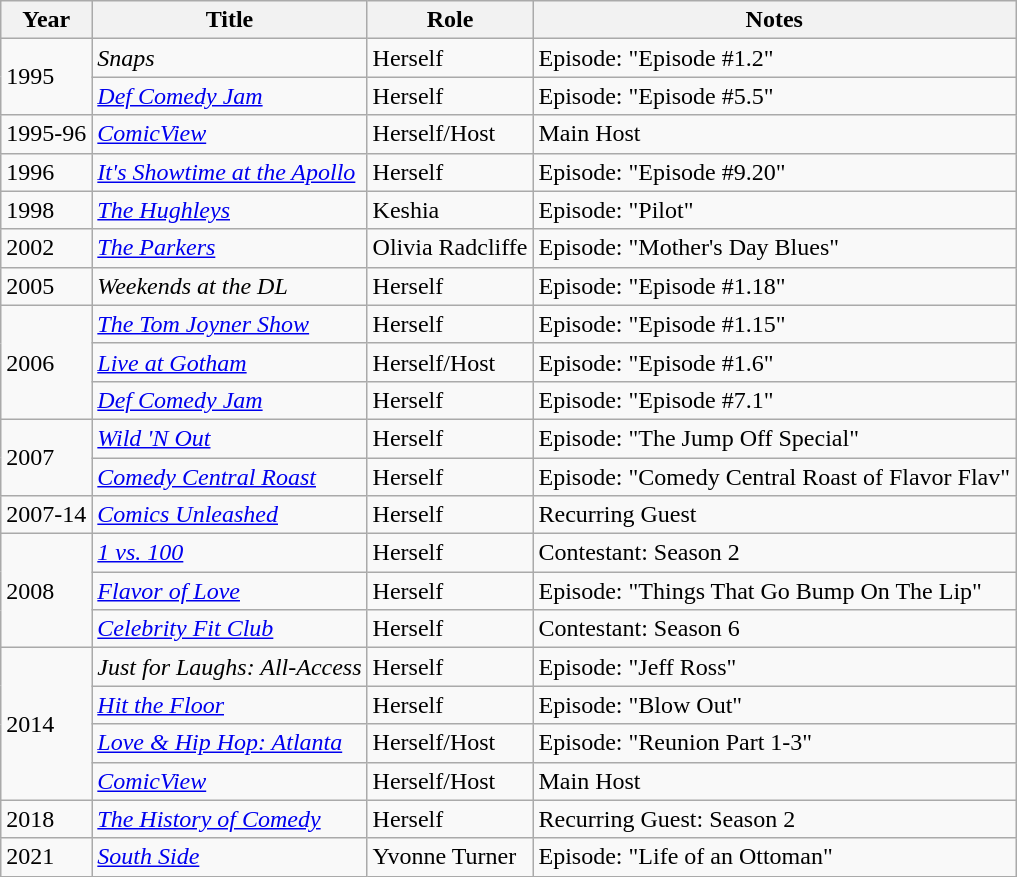<table class="wikitable plainrowheaders sortable" style="margin-right: 0;">
<tr>
<th>Year</th>
<th>Title</th>
<th>Role</th>
<th>Notes</th>
</tr>
<tr>
<td rowspan=2>1995</td>
<td><em>Snaps</em></td>
<td>Herself</td>
<td>Episode: "Episode #1.2"</td>
</tr>
<tr>
<td><em><a href='#'>Def Comedy Jam</a></em></td>
<td>Herself</td>
<td>Episode: "Episode #5.5"</td>
</tr>
<tr>
<td>1995-96</td>
<td><em><a href='#'>ComicView</a></em></td>
<td>Herself/Host</td>
<td>Main Host</td>
</tr>
<tr>
<td>1996</td>
<td><em><a href='#'>It's Showtime at the Apollo</a></em></td>
<td>Herself</td>
<td>Episode: "Episode #9.20"</td>
</tr>
<tr>
<td>1998</td>
<td><em><a href='#'>The Hughleys</a></em></td>
<td>Keshia</td>
<td>Episode: "Pilot"</td>
</tr>
<tr>
<td>2002</td>
<td><em><a href='#'>The Parkers</a></em></td>
<td>Olivia Radcliffe</td>
<td>Episode: "Mother's Day Blues"</td>
</tr>
<tr>
<td>2005</td>
<td><em>Weekends at the DL</em></td>
<td>Herself</td>
<td>Episode: "Episode #1.18"</td>
</tr>
<tr>
<td rowspan=3>2006</td>
<td><em><a href='#'>The Tom Joyner Show</a></em></td>
<td>Herself</td>
<td>Episode: "Episode #1.15"</td>
</tr>
<tr>
<td><em><a href='#'>Live at Gotham</a></em></td>
<td>Herself/Host</td>
<td>Episode: "Episode #1.6"</td>
</tr>
<tr>
<td><em><a href='#'>Def Comedy Jam</a></em></td>
<td>Herself</td>
<td>Episode: "Episode #7.1"</td>
</tr>
<tr>
<td rowspan=2>2007</td>
<td><em><a href='#'>Wild 'N Out</a></em></td>
<td>Herself</td>
<td>Episode: "The Jump Off Special"</td>
</tr>
<tr>
<td><em><a href='#'>Comedy Central Roast</a></em></td>
<td>Herself</td>
<td>Episode: "Comedy Central Roast of Flavor Flav"</td>
</tr>
<tr>
<td>2007-14</td>
<td><em><a href='#'>Comics Unleashed</a></em></td>
<td>Herself</td>
<td>Recurring Guest</td>
</tr>
<tr>
<td rowspan=3>2008</td>
<td><em><a href='#'>1 vs. 100</a></em></td>
<td>Herself</td>
<td>Contestant: Season 2</td>
</tr>
<tr>
<td><em><a href='#'>Flavor of Love</a></em></td>
<td>Herself</td>
<td>Episode: "Things That Go Bump On The Lip"</td>
</tr>
<tr>
<td><em><a href='#'>Celebrity Fit Club</a></em></td>
<td>Herself</td>
<td>Contestant: Season 6</td>
</tr>
<tr>
<td rowspan=4>2014</td>
<td><em>Just for Laughs: All-Access</em></td>
<td>Herself</td>
<td>Episode: "Jeff Ross"</td>
</tr>
<tr>
<td><em><a href='#'>Hit the Floor</a></em></td>
<td>Herself</td>
<td>Episode: "Blow Out"</td>
</tr>
<tr>
<td><em><a href='#'>Love & Hip Hop: Atlanta</a></em></td>
<td>Herself/Host</td>
<td>Episode: "Reunion Part 1-3"</td>
</tr>
<tr>
<td><em><a href='#'>ComicView</a></em></td>
<td>Herself/Host</td>
<td>Main Host</td>
</tr>
<tr>
<td>2018</td>
<td><em><a href='#'>The History of Comedy</a></em></td>
<td>Herself</td>
<td>Recurring Guest: Season 2</td>
</tr>
<tr>
<td>2021</td>
<td><em><a href='#'>South Side</a></em></td>
<td>Yvonne Turner</td>
<td>Episode: "Life of an Ottoman"</td>
</tr>
</table>
